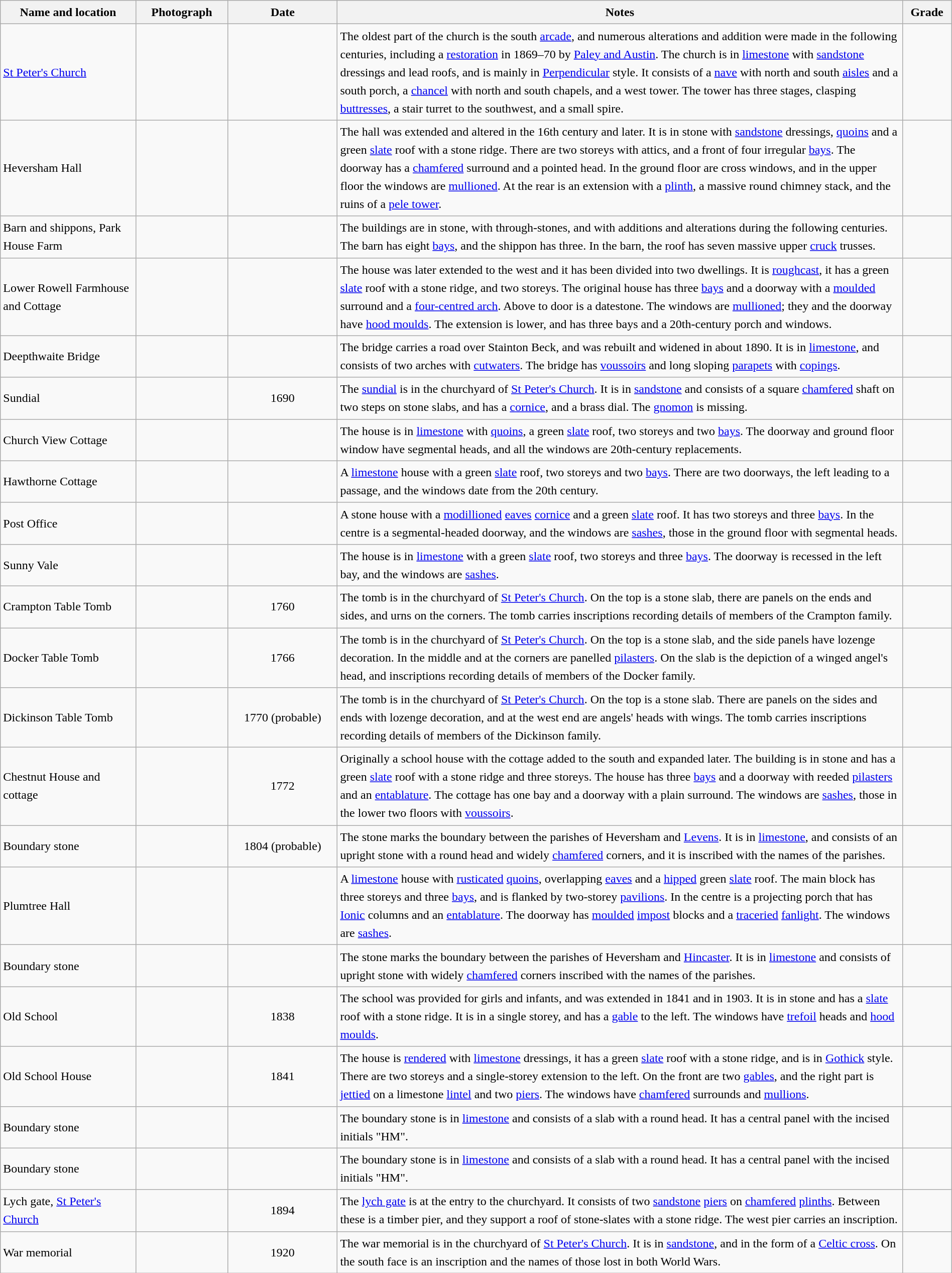<table class="wikitable sortable plainrowheaders" style="width:100%; border:0; text-align:left; line-height:150%;">
<tr>
<th scope="col"  style="width:150px">Name and location</th>
<th scope="col"  style="width:100px" class="unsortable">Photograph</th>
<th scope="col"  style="width:120px">Date</th>
<th scope="col"  style="width:650px" class="unsortable">Notes</th>
<th scope="col"  style="width:50px">Grade</th>
</tr>
<tr>
<td><a href='#'>St Peter's Church</a><br><small></small></td>
<td></td>
<td align="center"></td>
<td>The oldest part of the church is the south <a href='#'>arcade</a>, and numerous alterations and addition were made in the following centuries, including a <a href='#'>restoration</a> in 1869–70 by <a href='#'>Paley and Austin</a>.  The church is in <a href='#'>limestone</a> with <a href='#'>sandstone</a> dressings and lead roofs, and is mainly in <a href='#'>Perpendicular</a> style.  It consists of a <a href='#'>nave</a> with north and south <a href='#'>aisles</a> and a south porch, a <a href='#'>chancel</a> with north and south chapels, and a west tower.  The tower has three stages, clasping <a href='#'>buttresses</a>, a stair turret to the southwest, and a small spire.</td>
<td align="center" ></td>
</tr>
<tr>
<td>Heversham Hall<br><small></small></td>
<td></td>
<td align="center"></td>
<td>The hall was extended and altered in the 16th century and later.  It is in stone with <a href='#'>sandstone</a> dressings, <a href='#'>quoins</a> and a green <a href='#'>slate</a> roof with a stone ridge.  There are two storeys with attics, and a front of four irregular <a href='#'>bays</a>.  The doorway has a <a href='#'>chamfered</a> surround and a pointed head.  In the ground floor are cross windows, and in the upper floor the windows are <a href='#'>mullioned</a>.  At the rear is an extension with a <a href='#'>plinth</a>, a massive round chimney stack, and the ruins of a <a href='#'>pele tower</a>.</td>
<td align="center" ></td>
</tr>
<tr>
<td>Barn and shippons, Park House Farm<br><small></small></td>
<td></td>
<td align="center"></td>
<td>The buildings are in stone, with through-stones, and with additions and alterations during the following centuries.  The barn has eight <a href='#'>bays</a>, and the shippon has three.  In the barn, the roof has seven massive upper <a href='#'>cruck</a> trusses.</td>
<td align="center" ></td>
</tr>
<tr>
<td>Lower Rowell Farmhouse and Cottage<br><small></small></td>
<td></td>
<td align="center"></td>
<td>The house was later extended to the west and it has been divided into two dwellings.  It is <a href='#'>roughcast</a>, it has a green <a href='#'>slate</a> roof with a stone ridge, and two storeys.  The original house has three <a href='#'>bays</a> and a doorway with a <a href='#'>moulded</a> surround and a <a href='#'>four-centred arch</a>.  Above to door is a datestone. The windows are <a href='#'>mullioned</a>; they and the doorway have <a href='#'>hood moulds</a>.  The extension is lower, and has three bays and a 20th-century porch and windows.</td>
<td align="center" ></td>
</tr>
<tr>
<td>Deepthwaite Bridge<br><small></small></td>
<td></td>
<td align="center"></td>
<td>The bridge carries a road over Stainton Beck, and was rebuilt and widened in about 1890.  It is in <a href='#'>limestone</a>, and consists of two arches with <a href='#'>cutwaters</a>.  The bridge has <a href='#'>voussoirs</a> and long sloping <a href='#'>parapets</a> with <a href='#'>copings</a>.</td>
<td align="center" ></td>
</tr>
<tr>
<td>Sundial<br><small></small></td>
<td></td>
<td align="center">1690</td>
<td>The <a href='#'>sundial</a> is in the churchyard of <a href='#'>St Peter's Church</a>.  It is in <a href='#'>sandstone</a> and consists of a square <a href='#'>chamfered</a> shaft on two steps on stone slabs, and has a <a href='#'>cornice</a>, and a brass dial.  The <a href='#'>gnomon</a> is missing.</td>
<td align="center" ></td>
</tr>
<tr>
<td>Church View Cottage<br><small></small></td>
<td></td>
<td align="center"></td>
<td>The house is in <a href='#'>limestone</a> with <a href='#'>quoins</a>, a green <a href='#'>slate</a> roof, two storeys and two <a href='#'>bays</a>.  The doorway and ground floor window have segmental heads, and all the windows are 20th-century replacements.</td>
<td align="center" ></td>
</tr>
<tr>
<td>Hawthorne Cottage<br><small></small></td>
<td></td>
<td align="center"></td>
<td>A <a href='#'>limestone</a> house with a green <a href='#'>slate</a> roof, two storeys and two <a href='#'>bays</a>.  There are two doorways, the left leading to a passage, and the windows date from the 20th century.</td>
<td align="center" ></td>
</tr>
<tr>
<td>Post Office<br><small></small></td>
<td></td>
<td align="center"></td>
<td>A stone house with a <a href='#'>modillioned</a> <a href='#'>eaves</a> <a href='#'>cornice</a> and a green <a href='#'>slate</a> roof.  It has two storeys and three <a href='#'>bays</a>.  In the centre is a segmental-headed doorway, and the windows are <a href='#'>sashes</a>, those in the ground floor with segmental heads.</td>
<td align="center" ></td>
</tr>
<tr>
<td>Sunny Vale<br><small></small></td>
<td></td>
<td align="center"></td>
<td>The house is in <a href='#'>limestone</a> with a green <a href='#'>slate</a> roof, two storeys and three <a href='#'>bays</a>.  The doorway is recessed in the left bay, and the windows are <a href='#'>sashes</a>.</td>
<td align="center" ></td>
</tr>
<tr>
<td>Crampton Table Tomb<br><small></small></td>
<td></td>
<td align="center">1760</td>
<td>The tomb is in the churchyard of <a href='#'>St Peter's Church</a>.  On the top is a stone slab, there are panels on the ends and sides, and urns on the corners.  The tomb carries inscriptions recording details of members of the Crampton family.</td>
<td align="center" ></td>
</tr>
<tr>
<td>Docker Table Tomb<br><small></small></td>
<td></td>
<td align="center">1766</td>
<td>The tomb is in the churchyard of <a href='#'>St Peter's Church</a>.  On the top is a stone slab, and the side panels have lozenge decoration.  In the middle and at the corners are panelled <a href='#'>pilasters</a>.  On the slab is the depiction of a winged angel's head, and inscriptions recording details of members of the Docker family.</td>
<td align="center" ></td>
</tr>
<tr>
<td>Dickinson Table Tomb<br><small></small></td>
<td></td>
<td align="center">1770 (probable)</td>
<td>The tomb is in the churchyard of <a href='#'>St Peter's Church</a>.  On the top is a stone slab.  There are panels on the sides and ends with lozenge decoration, and at the west end are angels' heads with wings.  The tomb carries inscriptions recording details of members of the Dickinson family.</td>
<td align="center" ></td>
</tr>
<tr>
<td>Chestnut House and cottage<br><small></small></td>
<td></td>
<td align="center">1772</td>
<td>Originally a school house with the cottage added to the south and expanded later.  The building is in stone and has a green <a href='#'>slate</a> roof with a stone ridge and three storeys.  The house has three <a href='#'>bays</a> and a doorway with reeded <a href='#'>pilasters</a> and an <a href='#'>entablature</a>.  The cottage has one bay and a doorway with a plain surround.  The windows are <a href='#'>sashes</a>, those in the lower two floors with <a href='#'>voussoirs</a>.</td>
<td align="center" ></td>
</tr>
<tr>
<td>Boundary stone<br><small></small></td>
<td></td>
<td align="center">1804 (probable)</td>
<td>The stone marks the boundary between the parishes of Heversham and <a href='#'>Levens</a>.  It is in <a href='#'>limestone</a>, and consists of an upright stone with a round head and widely <a href='#'>chamfered</a> corners, and it is inscribed with the names of the parishes.</td>
<td align="center" ></td>
</tr>
<tr>
<td>Plumtree Hall<br><small></small></td>
<td></td>
<td align="center"></td>
<td>A <a href='#'>limestone</a> house with <a href='#'>rusticated</a> <a href='#'>quoins</a>, overlapping <a href='#'>eaves</a> and a <a href='#'>hipped</a> green <a href='#'>slate</a> roof.  The main block has three storeys and three <a href='#'>bays</a>, and is flanked by two-storey <a href='#'>pavilions</a>.  In the centre is a projecting porch that has <a href='#'>Ionic</a> columns and an <a href='#'>entablature</a>.  The doorway has <a href='#'>moulded</a> <a href='#'>impost</a> blocks and a <a href='#'>traceried</a> <a href='#'>fanlight</a>.  The windows are <a href='#'>sashes</a>.</td>
<td align="center" ></td>
</tr>
<tr>
<td>Boundary stone<br><small></small></td>
<td></td>
<td align="center"></td>
<td>The stone marks the boundary between the parishes of Heversham and <a href='#'>Hincaster</a>.  It is in <a href='#'>limestone</a> and consists of upright stone with widely <a href='#'>chamfered</a> corners inscribed with the names of the parishes.</td>
<td align="center" ></td>
</tr>
<tr>
<td>Old School<br><small></small></td>
<td></td>
<td align="center">1838</td>
<td>The school was provided for girls and infants, and was extended in 1841 and in 1903.  It is in stone and has a <a href='#'>slate</a> roof with a stone ridge.  It is in a single storey, and has a <a href='#'>gable</a> to the left.  The windows have <a href='#'>trefoil</a> heads and <a href='#'>hood moulds</a>.</td>
<td align="center" ></td>
</tr>
<tr>
<td>Old School House<br><small></small></td>
<td></td>
<td align="center">1841</td>
<td>The house is <a href='#'>rendered</a> with <a href='#'>limestone</a> dressings, it has a green <a href='#'>slate</a> roof with a stone ridge, and is in <a href='#'>Gothick</a> style.  There are two storeys and a single-storey extension to the left.  On the front are two <a href='#'>gables</a>, and the right part is <a href='#'>jettied</a> on a limestone <a href='#'>lintel</a> and two <a href='#'>piers</a>.  The windows have <a href='#'>chamfered</a> surrounds and <a href='#'>mullions</a>.</td>
<td align="center" ></td>
</tr>
<tr>
<td>Boundary stone<br><small></small></td>
<td></td>
<td align="center"></td>
<td>The boundary stone is in <a href='#'>limestone</a> and consists of a slab with a round head.  It has a central panel with the incised initials "HM".</td>
<td align="center" ></td>
</tr>
<tr>
<td>Boundary stone<br><small></small></td>
<td></td>
<td align="center"></td>
<td>The boundary stone is in <a href='#'>limestone</a> and consists of a slab with a round head.  It has a central panel with the incised initials "HM".</td>
<td align="center" ></td>
</tr>
<tr>
<td>Lych gate, <a href='#'>St Peter's Church</a><br><small></small></td>
<td></td>
<td align="center">1894</td>
<td>The <a href='#'>lych gate</a> is at the entry to the churchyard.  It consists of two <a href='#'>sandstone</a> <a href='#'>piers</a> on <a href='#'>chamfered</a> <a href='#'>plinths</a>.  Between these is a timber pier, and they support a roof of stone-slates with a stone ridge.  The west pier carries an inscription.</td>
<td align="center" ></td>
</tr>
<tr>
<td>War memorial<br><small></small></td>
<td></td>
<td align="center">1920</td>
<td>The war memorial is in the churchyard of <a href='#'>St Peter's Church</a>.  It is in <a href='#'>sandstone</a>, and in the form of a <a href='#'>Celtic cross</a>.  On the south face is an inscription and the names of those lost in both World Wars.</td>
<td align="center" ></td>
</tr>
<tr>
</tr>
</table>
